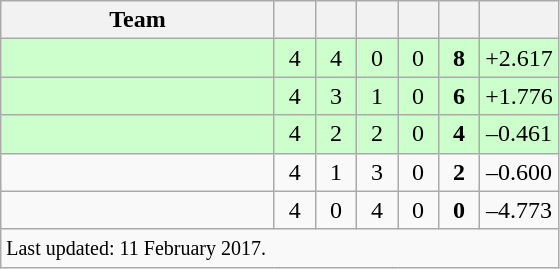<table class="wikitable" style="text-align:center">
<tr>
<th style="width:175px;">Team</th>
<th style="width:20px;"></th>
<th style="width:20px;"></th>
<th style="width:20px;"></th>
<th style="width:20px;"></th>
<th style="width:20px;"></th>
<th style="width:45px;"></th>
</tr>
<tr style="background:#cfc;">
<td style="text-align:left"></td>
<td>4</td>
<td>4</td>
<td>0</td>
<td>0</td>
<td><strong>8</strong></td>
<td>+2.617</td>
</tr>
<tr style="background:#cfc;">
<td style="text-align:left"></td>
<td>4</td>
<td>3</td>
<td>1</td>
<td>0</td>
<td><strong>6</strong></td>
<td>+1.776</td>
</tr>
<tr style="background:#cfc;">
<td style="text-align:left"></td>
<td>4</td>
<td>2</td>
<td>2</td>
<td>0</td>
<td><strong>4</strong></td>
<td>–0.461</td>
</tr>
<tr>
<td style="text-align:left"></td>
<td>4</td>
<td>1</td>
<td>3</td>
<td>0</td>
<td><strong>2</strong></td>
<td>–0.600</td>
</tr>
<tr>
<td style="text-align:left"></td>
<td>4</td>
<td>0</td>
<td>4</td>
<td>0</td>
<td><strong>0</strong></td>
<td>–4.773</td>
</tr>
<tr>
<td colspan=7 style="text-align:left"><small>Last updated: 11 February 2017.</small><includeonly></includeonly></td>
</tr>
</table>
